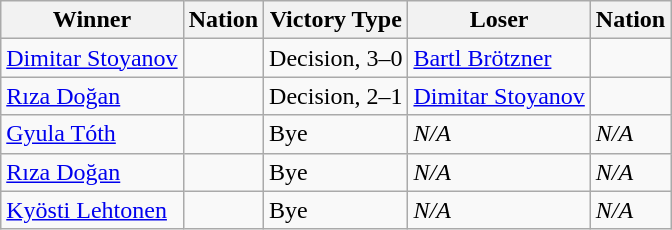<table class="wikitable sortable" style="text-align:left;">
<tr>
<th>Winner</th>
<th>Nation</th>
<th>Victory Type</th>
<th>Loser</th>
<th>Nation</th>
</tr>
<tr>
<td><a href='#'>Dimitar Stoyanov</a></td>
<td></td>
<td>Decision, 3–0</td>
<td><a href='#'>Bartl Brötzner</a></td>
<td></td>
</tr>
<tr>
<td><a href='#'>Rıza Doğan</a></td>
<td></td>
<td>Decision, 2–1</td>
<td><a href='#'>Dimitar Stoyanov</a></td>
<td></td>
</tr>
<tr>
<td><a href='#'>Gyula Tóth</a></td>
<td></td>
<td>Bye</td>
<td><em>N/A</em></td>
<td><em>N/A</em></td>
</tr>
<tr>
<td><a href='#'>Rıza Doğan</a></td>
<td></td>
<td>Bye</td>
<td><em>N/A</em></td>
<td><em>N/A</em></td>
</tr>
<tr>
<td><a href='#'>Kyösti Lehtonen</a></td>
<td></td>
<td>Bye</td>
<td><em>N/A</em></td>
<td><em>N/A</em></td>
</tr>
</table>
